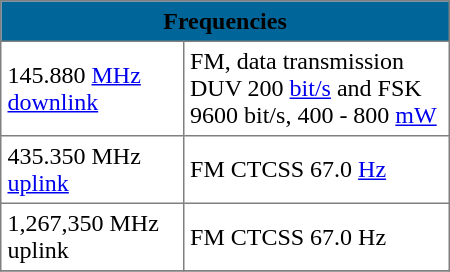<table class="toccolours" border="1" cellpadding="4" width="300" style="float: right; margin: 10px; border-collapse: collapse; clear: right;">
<tr align="center">
<th colspan="2" cellspacing="0" cellpadding="2" bgcolor="#006699">Frequencies</th>
</tr>
<tr>
<td>145.880 <a href='#'>MHz</a> <a href='#'>downlink</a></td>
<td>FM, data transmission DUV 200 <a href='#'>bit/s</a> and FSK 9600 bit/s, 400 - 800 <a href='#'>mW</a></td>
</tr>
<tr>
<td>435.350 MHz <a href='#'>uplink</a></td>
<td>FM CTCSS 67.0 <a href='#'>Hz</a></td>
</tr>
<tr>
<td>1,267,350 MHz uplink</td>
<td>FM CTCSS 67.0 Hz</td>
</tr>
<tr>
</tr>
</table>
